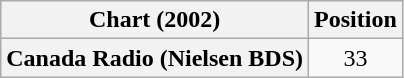<table class="wikitable plainrowheaders" style="text-align:center">
<tr>
<th>Chart (2002)</th>
<th>Position</th>
</tr>
<tr>
<th scope="row">Canada Radio (Nielsen BDS)</th>
<td>33</td>
</tr>
</table>
